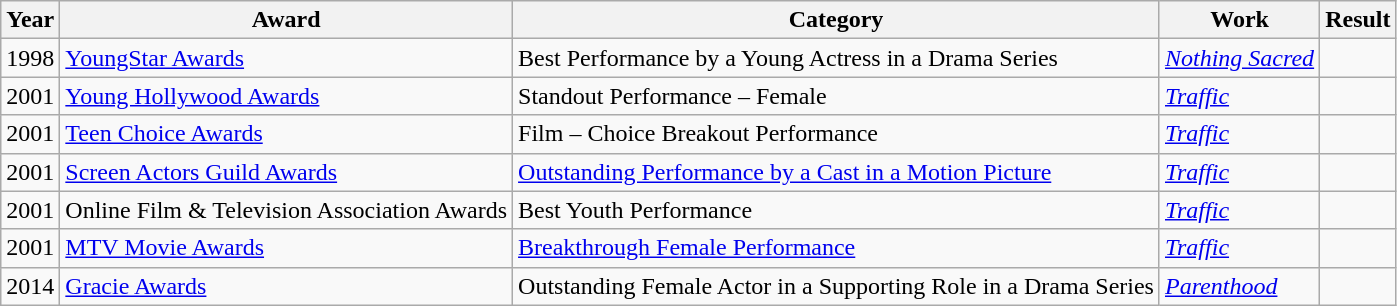<table class="wikitable">
<tr>
<th>Year</th>
<th>Award</th>
<th>Category</th>
<th>Work</th>
<th>Result</th>
</tr>
<tr>
<td>1998</td>
<td><a href='#'>YoungStar Awards</a></td>
<td>Best Performance by a Young Actress in a Drama Series</td>
<td><em><a href='#'>Nothing Sacred</a></em></td>
<td></td>
</tr>
<tr>
<td>2001</td>
<td><a href='#'>Young Hollywood Awards</a></td>
<td>Standout Performance – Female</td>
<td><em><a href='#'>Traffic</a></em></td>
<td></td>
</tr>
<tr>
<td>2001</td>
<td><a href='#'>Teen Choice Awards</a></td>
<td>Film – Choice Breakout Performance</td>
<td><em><a href='#'>Traffic</a></em></td>
<td></td>
</tr>
<tr>
<td>2001</td>
<td><a href='#'>Screen Actors Guild Awards</a></td>
<td><a href='#'>Outstanding Performance by a Cast in a Motion Picture</a></td>
<td><em><a href='#'>Traffic</a></em></td>
<td></td>
</tr>
<tr>
<td>2001</td>
<td>Online Film & Television Association Awards</td>
<td>Best Youth Performance</td>
<td><em><a href='#'>Traffic</a></em></td>
<td></td>
</tr>
<tr>
<td>2001</td>
<td><a href='#'>MTV Movie Awards</a></td>
<td><a href='#'>Breakthrough Female Performance</a></td>
<td><em><a href='#'>Traffic</a></em></td>
<td></td>
</tr>
<tr>
<td>2014</td>
<td><a href='#'>Gracie Awards</a></td>
<td>Outstanding Female Actor in a Supporting Role in a Drama Series</td>
<td><em><a href='#'>Parenthood</a></em></td>
<td></td>
</tr>
</table>
